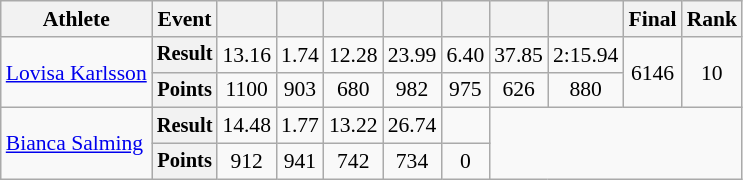<table class=wikitable style=font-size:90%>
<tr>
<th>Athlete</th>
<th>Event</th>
<th></th>
<th></th>
<th></th>
<th></th>
<th></th>
<th></th>
<th></th>
<th>Final</th>
<th>Rank</th>
</tr>
<tr align=center>
<td rowspan=2 align=left><a href='#'>Lovisa Karlsson</a></td>
<th style=font-size:95%>Result</th>
<td>13.16</td>
<td>1.74 </td>
<td>12.28</td>
<td>23.99 </td>
<td>6.40</td>
<td>37.85</td>
<td>2:15.94 </td>
<td rowspan=2>6146 </td>
<td rowspan=2>10</td>
</tr>
<tr align=center>
<th style=font-size:95%>Points</th>
<td>1100</td>
<td>903</td>
<td>680</td>
<td>982</td>
<td>975</td>
<td>626</td>
<td>880</td>
</tr>
<tr align=center>
<td rowspan=2 align=left><a href='#'>Bianca Salming</a></td>
<th style=font-size:95%>Result</th>
<td>14.48 </td>
<td>1.77</td>
<td>13.22</td>
<td>26.74</td>
<td></td>
<td colspan=4 rowspan=2></td>
</tr>
<tr align=center>
<th style=font-size:95%>Points</th>
<td>912</td>
<td>941</td>
<td>742</td>
<td>734</td>
<td>0</td>
</tr>
</table>
